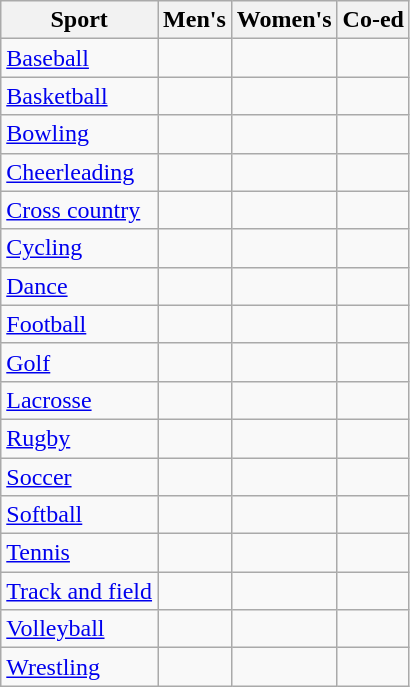<table class="wikitable" style=>
<tr>
<th>Sport</th>
<th>Men's</th>
<th>Women's</th>
<th>Co-ed</th>
</tr>
<tr>
<td><a href='#'>Baseball</a></td>
<td style="text-align:center"></td>
<td></td>
</tr>
<tr>
<td><a href='#'>Basketball</a></td>
<td style="text-align:center"></td>
<td style="text-align:center"></td>
<td></td>
</tr>
<tr>
<td><a href='#'>Bowling</a></td>
<td style="text-align:center"></td>
<td style="text-align:center"></td>
<td></td>
</tr>
<tr>
<td><a href='#'>Cheerleading</a></td>
<td></td>
<td></td>
<td style="text-align:center"></td>
</tr>
<tr>
<td><a href='#'>Cross country</a></td>
<td style="text-align:center"></td>
<td style="text-align:center"></td>
<td></td>
</tr>
<tr>
<td><a href='#'>Cycling</a></td>
<td></td>
<td></td>
<td style="text-align:center"></td>
</tr>
<tr>
<td><a href='#'>Dance</a></td>
<td></td>
<td></td>
<td style="text-align:center"></td>
</tr>
<tr>
<td><a href='#'>Football</a></td>
<td style="text-align:center"></td>
<td></td>
</tr>
<tr>
<td><a href='#'>Golf</a></td>
<td style="text-align:center"></td>
<td style="text-align:center"></td>
<td></td>
</tr>
<tr>
<td><a href='#'>Lacrosse</a></td>
<td></td>
<td style="text-align:center"></td>
<td></td>
</tr>
<tr>
<td><a href='#'>Rugby</a></td>
<td style="text-align:center"></td>
<td></td>
</tr>
<tr>
<td><a href='#'>Soccer</a></td>
<td style="text-align:center"></td>
<td style="text-align:center"></td>
<td></td>
</tr>
<tr>
<td><a href='#'>Softball</a></td>
<td></td>
<td style="text-align:center"></td>
<td></td>
</tr>
<tr>
<td><a href='#'>Tennis</a></td>
<td style="text-align:center"></td>
<td style="text-align:center"></td>
<td></td>
</tr>
<tr>
<td><a href='#'>Track and field</a></td>
<td style="text-align:center"></td>
<td style="text-align:center"></td>
<td></td>
</tr>
<tr>
<td><a href='#'>Volleyball</a></td>
<td></td>
<td style="text-align:center"></td>
<td></td>
</tr>
<tr>
<td><a href='#'>Wrestling</a></td>
<td style="text-align:center"></td>
<td></td>
</tr>
</table>
